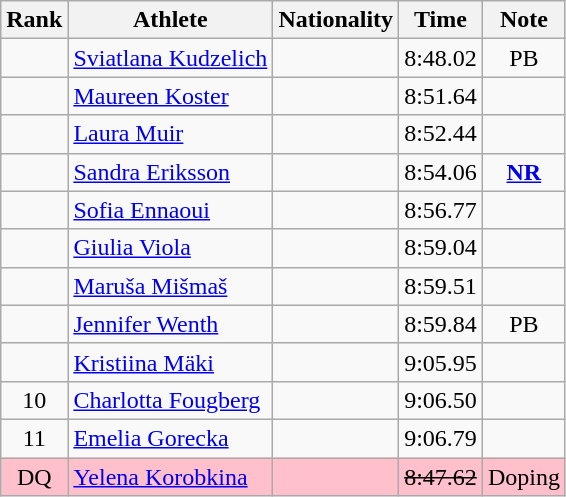<table class="wikitable sortable" style="text-align:center">
<tr>
<th>Rank</th>
<th>Athlete</th>
<th>Nationality</th>
<th>Time</th>
<th>Note</th>
</tr>
<tr>
<td></td>
<td align=left><a href='#'>Sviatlana Kudzelich</a></td>
<td align=left></td>
<td>8:48.02</td>
<td>PB</td>
</tr>
<tr>
<td></td>
<td align=left><a href='#'>Maureen Koster</a></td>
<td align=left></td>
<td>8:51.64</td>
<td></td>
</tr>
<tr>
<td></td>
<td align=left><a href='#'>Laura Muir</a></td>
<td align=left></td>
<td>8:52.44</td>
<td></td>
</tr>
<tr>
<td></td>
<td align=left><a href='#'>Sandra Eriksson</a></td>
<td align=left></td>
<td>8:54.06</td>
<td><strong><a href='#'>NR</a></strong></td>
</tr>
<tr>
<td></td>
<td align=left><a href='#'>Sofia Ennaoui</a></td>
<td align=left></td>
<td>8:56.77</td>
<td></td>
</tr>
<tr>
<td></td>
<td align=left><a href='#'>Giulia Viola</a></td>
<td align=left></td>
<td>8:59.04</td>
<td></td>
</tr>
<tr>
<td></td>
<td align=left><a href='#'>Maruša Mišmaš</a></td>
<td align=left></td>
<td>8:59.51</td>
<td></td>
</tr>
<tr>
<td></td>
<td align=left><a href='#'>Jennifer Wenth</a></td>
<td align=left></td>
<td>8:59.84</td>
<td>PB</td>
</tr>
<tr>
<td></td>
<td align=left><a href='#'>Kristiina Mäki</a></td>
<td align=left></td>
<td>9:05.95</td>
<td></td>
</tr>
<tr>
<td>10</td>
<td align=left><a href='#'>Charlotta Fougberg</a></td>
<td align=left></td>
<td>9:06.50</td>
<td></td>
</tr>
<tr>
<td>11</td>
<td align=left><a href='#'>Emelia Gorecka</a></td>
<td align=left></td>
<td>9:06.79</td>
<td></td>
</tr>
<tr bgcolor=pink>
<td>DQ</td>
<td align=left><a href='#'>Yelena Korobkina</a></td>
<td align=left></td>
<td><s>8:47.62</s></td>
<td>Doping</td>
</tr>
</table>
